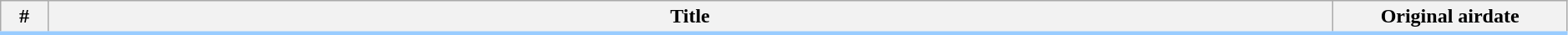<table class="wikitable" width="99%">
<tr style="border-bottom:3px solid #99CCFF">
<th width="3%">#</th>
<th>Title</th>
<th width="15%">Original airdate<br>





























</th>
</tr>
</table>
